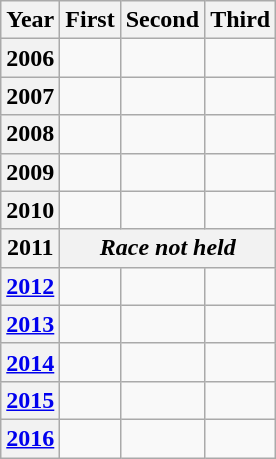<table class = "wikitable">
<tr>
<th>Year</th>
<th>First</th>
<th>Second</th>
<th>Third</th>
</tr>
<tr>
<th>2006</th>
<td></td>
<td></td>
<td></td>
</tr>
<tr>
<th>2007</th>
<td></td>
<td></td>
<td></td>
</tr>
<tr>
<th>2008</th>
<td></td>
<td></td>
<td></td>
</tr>
<tr>
<th>2009</th>
<td></td>
<td></td>
<td></td>
</tr>
<tr>
<th>2010</th>
<td></td>
<td></td>
<td></td>
</tr>
<tr>
<th>2011</th>
<th colspan=3><em>Race not held</em></th>
</tr>
<tr>
<th><a href='#'>2012</a></th>
<td></td>
<td></td>
<td></td>
</tr>
<tr>
<th><a href='#'>2013</a></th>
<td></td>
<td></td>
<td></td>
</tr>
<tr>
<th><a href='#'>2014</a></th>
<td></td>
<td></td>
<td></td>
</tr>
<tr>
<th><a href='#'>2015</a></th>
<td></td>
<td></td>
<td></td>
</tr>
<tr>
<th><a href='#'>2016</a></th>
<td></td>
<td></td>
<td></td>
</tr>
</table>
